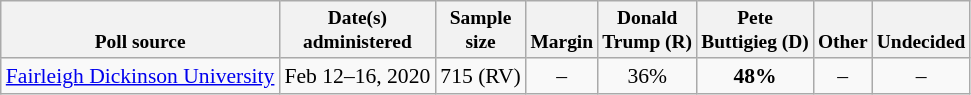<table class="wikitable" style="font-size:90%;text-align:center;">
<tr valign=bottom style="font-size:90%;">
<th>Poll source</th>
<th>Date(s)<br>administered</th>
<th>Sample<br>size</th>
<th>Margin<br></th>
<th>Donald<br>Trump (R)</th>
<th>Pete<br>Buttigieg (D)</th>
<th>Other</th>
<th>Undecided</th>
</tr>
<tr>
<td style="text-align:left;"><a href='#'>Fairleigh Dickinson University</a></td>
<td>Feb 12–16, 2020</td>
<td>715 (RV)</td>
<td>–</td>
<td>36%</td>
<td><strong>48%</strong></td>
<td>–</td>
<td>–</td>
</tr>
</table>
